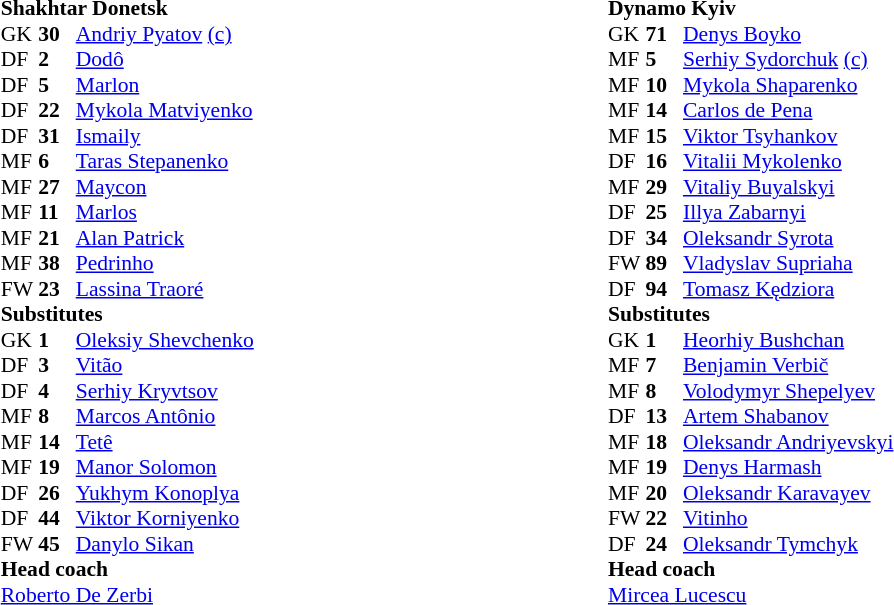<table width="100%">
<tr>
<td valign="top" width="50%"><br><table style="font-size:90%; margin:auto" cellspacing="0" cellpadding="0">
<tr>
<td colspan="4"><strong>Shakhtar Donetsk</strong></td>
</tr>
<tr>
<th width=25></th>
<th width=25></th>
</tr>
<tr>
<td>GK</td>
<td><strong>30</strong></td>
<td> <a href='#'>Andriy Pyatov</a> <a href='#'>(c)</a></td>
</tr>
<tr>
<td>DF</td>
<td><strong>2</strong></td>
<td> <a href='#'>Dodô</a></td>
<td></td>
</tr>
<tr>
<td>DF</td>
<td><strong>5</strong></td>
<td> <a href='#'>Marlon</a></td>
<td></td>
<td></td>
</tr>
<tr>
<td>DF</td>
<td><strong>22</strong></td>
<td> <a href='#'>Mykola Matviyenko</a></td>
<td></td>
</tr>
<tr>
<td>DF</td>
<td><strong>31</strong></td>
<td> <a href='#'>Ismaily</a></td>
<td></td>
<td></td>
</tr>
<tr>
<td>MF</td>
<td><strong>6</strong></td>
<td> <a href='#'>Taras Stepanenko</a></td>
<td></td>
<td></td>
</tr>
<tr>
<td>MF</td>
<td><strong>27</strong></td>
<td> <a href='#'>Maycon</a></td>
<td></td>
<td></td>
</tr>
<tr>
<td>MF</td>
<td><strong>11</strong></td>
<td> <a href='#'>Marlos</a></td>
<td></td>
<td></td>
</tr>
<tr>
<td>MF</td>
<td><strong>21</strong></td>
<td> <a href='#'>Alan Patrick</a></td>
<td> </td>
<td></td>
</tr>
<tr>
<td>MF</td>
<td><strong>38</strong></td>
<td> <a href='#'>Pedrinho</a></td>
<td></td>
<td></td>
</tr>
<tr>
<td>FW</td>
<td><strong>23</strong></td>
<td> <a href='#'>Lassina Traoré</a></td>
<td></td>
<td></td>
</tr>
<tr>
<td colspan=3><strong>Substitutes</strong></td>
</tr>
<tr>
<td>GK</td>
<td><strong>1</strong></td>
<td> <a href='#'>Oleksiy Shevchenko</a></td>
</tr>
<tr>
<td>DF</td>
<td><strong>3</strong></td>
<td> <a href='#'>Vitão</a></td>
<td></td>
<td></td>
</tr>
<tr>
<td>DF</td>
<td><strong>4</strong></td>
<td> <a href='#'>Serhiy Kryvtsov</a></td>
<td></td>
<td></td>
</tr>
<tr>
<td>MF</td>
<td><strong>8</strong></td>
<td> <a href='#'>Marcos Antônio</a></td>
<td></td>
<td></td>
</tr>
<tr>
<td>MF</td>
<td><strong>14</strong></td>
<td> <a href='#'>Tetê</a></td>
<td></td>
<td></td>
</tr>
<tr>
<td>MF</td>
<td><strong>19</strong></td>
<td> <a href='#'>Manor Solomon</a></td>
<td></td>
<td></td>
</tr>
<tr>
<td>DF</td>
<td><strong>26</strong></td>
<td> <a href='#'>Yukhym Konoplya</a></td>
<td></td>
<td></td>
</tr>
<tr>
<td>DF</td>
<td><strong>44</strong></td>
<td> <a href='#'>Viktor Korniyenko</a></td>
<td></td>
<td></td>
</tr>
<tr>
<td>FW</td>
<td><strong>45</strong></td>
<td> <a href='#'>Danylo Sikan</a></td>
<td></td>
<td></td>
</tr>
<tr>
<td colspan=4><strong>Head coach</strong></td>
</tr>
<tr>
<td colspan="4"> <a href='#'>Roberto De Zerbi</a></td>
</tr>
</table>
</td>
<td valign="top"></td>
<td valign="top" width="50%"><br><table style="font-size: 90%" cellspacing="0" cellpadding="0">
<tr>
<th width="25"></th>
<th width="25"></th>
</tr>
<tr>
<td colspan="4"><strong>Dynamo Kyiv</strong></td>
</tr>
<tr>
<th width=25></th>
<th width=25></th>
</tr>
<tr>
<td>GK</td>
<td><strong>71</strong></td>
<td> <a href='#'>Denys Boyko</a></td>
</tr>
<tr>
<td>MF</td>
<td><strong>5</strong></td>
<td> <a href='#'>Serhiy Sydorchuk</a> <a href='#'>(c)</a></td>
<td></td>
<td></td>
</tr>
<tr>
<td>MF</td>
<td><strong>10</strong></td>
<td> <a href='#'>Mykola Shaparenko</a></td>
<td></td>
<td></td>
</tr>
<tr>
<td>MF</td>
<td><strong>14</strong></td>
<td> <a href='#'>Carlos de Pena</a></td>
<td></td>
<td></td>
</tr>
<tr>
<td>MF</td>
<td><strong>15</strong></td>
<td> <a href='#'>Viktor Tsyhankov</a></td>
<td></td>
</tr>
<tr>
<td>DF</td>
<td><strong>16</strong></td>
<td> <a href='#'>Vitalii Mykolenko</a></td>
<td></td>
<td></td>
</tr>
<tr>
<td>MF</td>
<td><strong>29</strong></td>
<td> <a href='#'>Vitaliy Buyalskyi</a></td>
<td></td>
<td></td>
</tr>
<tr>
<td>DF</td>
<td><strong>25</strong></td>
<td> <a href='#'>Illya Zabarnyi</a></td>
<td></td>
<td></td>
</tr>
<tr>
<td>DF</td>
<td><strong>34</strong></td>
<td> <a href='#'>Oleksandr Syrota</a></td>
<td></td>
</tr>
<tr>
<td>FW</td>
<td><strong>89</strong></td>
<td> <a href='#'>Vladyslav Supriaha</a></td>
<td></td>
<td></td>
</tr>
<tr>
<td>DF</td>
<td><strong>94</strong></td>
<td> <a href='#'>Tomasz Kędziora</a></td>
<td></td>
<td></td>
</tr>
<tr>
<td colspan=3><strong>Substitutes</strong></td>
</tr>
<tr>
<td>GK</td>
<td><strong>1</strong></td>
<td> <a href='#'>Heorhiy Bushchan</a></td>
<td></td>
</tr>
<tr>
<td>MF</td>
<td><strong>7</strong></td>
<td> <a href='#'>Benjamin Verbič</a></td>
<td></td>
<td></td>
</tr>
<tr>
<td>MF</td>
<td><strong>8</strong></td>
<td> <a href='#'>Volodymyr Shepelyev</a></td>
<td></td>
<td></td>
</tr>
<tr>
<td>DF</td>
<td><strong>13</strong></td>
<td> <a href='#'>Artem Shabanov</a></td>
<td></td>
<td></td>
</tr>
<tr>
<td>MF</td>
<td><strong>18</strong></td>
<td> <a href='#'>Oleksandr Andriyevskyi</a></td>
<td></td>
<td></td>
</tr>
<tr>
<td>MF</td>
<td><strong>19</strong></td>
<td> <a href='#'>Denys Harmash</a></td>
<td></td>
<td></td>
</tr>
<tr>
<td>MF</td>
<td><strong>20</strong></td>
<td> <a href='#'>Oleksandr Karavayev</a></td>
<td></td>
<td></td>
</tr>
<tr>
<td>FW</td>
<td><strong>22</strong></td>
<td> <a href='#'>Vitinho</a></td>
<td></td>
<td></td>
</tr>
<tr>
<td>DF</td>
<td><strong>24</strong></td>
<td> <a href='#'>Oleksandr Tymchyk</a></td>
<td></td>
</tr>
<tr>
<td colspan=4><strong>Head coach</strong></td>
</tr>
<tr>
<td colspan="4"> <a href='#'>Mircea Lucescu</a></td>
</tr>
</table>
</td>
</tr>
</table>
